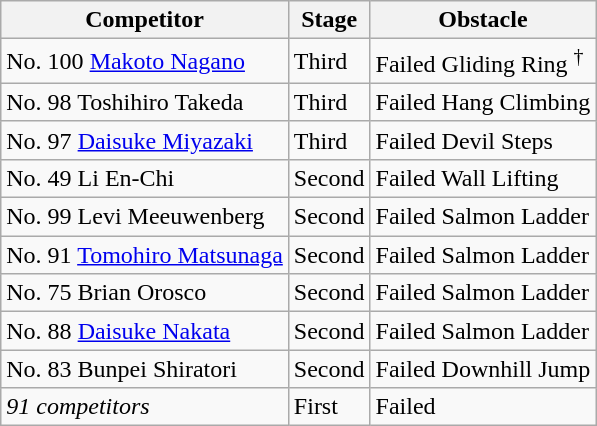<table class="wikitable">
<tr>
<th>Competitor</th>
<th>Stage</th>
<th>Obstacle</th>
</tr>
<tr>
<td>No. 100 <a href='#'>Makoto Nagano</a></td>
<td>Third</td>
<td>Failed Gliding Ring <sup>†</sup></td>
</tr>
<tr>
<td>No. 98 Toshihiro Takeda</td>
<td>Third</td>
<td>Failed Hang Climbing</td>
</tr>
<tr>
<td>No. 97 <a href='#'>Daisuke Miyazaki</a></td>
<td>Third</td>
<td>Failed Devil Steps</td>
</tr>
<tr>
<td>No. 49 Li En-Chi</td>
<td>Second</td>
<td>Failed Wall Lifting</td>
</tr>
<tr>
<td>No. 99 Levi Meeuwenberg</td>
<td>Second</td>
<td>Failed Salmon Ladder</td>
</tr>
<tr>
<td>No. 91 <a href='#'>Tomohiro Matsunaga</a></td>
<td>Second</td>
<td>Failed Salmon Ladder</td>
</tr>
<tr>
<td>No. 75 Brian Orosco</td>
<td>Second</td>
<td>Failed Salmon Ladder</td>
</tr>
<tr>
<td>No. 88 <a href='#'>Daisuke Nakata</a></td>
<td>Second</td>
<td>Failed Salmon Ladder</td>
</tr>
<tr>
<td>No. 83 Bunpei Shiratori</td>
<td>Second</td>
<td>Failed Downhill Jump</td>
</tr>
<tr>
<td><em>91 competitors</em></td>
<td>First</td>
<td>Failed</td>
</tr>
</table>
